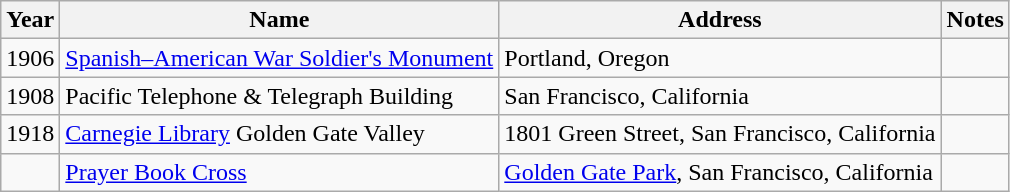<table class="wikitable sortable">
<tr>
<th>Year</th>
<th>Name</th>
<th>Address</th>
<th>Notes</th>
</tr>
<tr>
<td>1906</td>
<td><a href='#'>Spanish–American War Soldier's Monument</a></td>
<td>Portland, Oregon</td>
<td></td>
</tr>
<tr>
<td>1908</td>
<td>Pacific Telephone & Telegraph Building</td>
<td>San Francisco, California</td>
<td></td>
</tr>
<tr>
<td>1918</td>
<td><a href='#'>Carnegie Library</a> Golden Gate Valley</td>
<td>1801 Green Street, San Francisco, California</td>
<td></td>
</tr>
<tr>
<td></td>
<td><a href='#'>Prayer Book Cross</a></td>
<td><a href='#'>Golden Gate Park</a>, San Francisco, California</td>
<td></td>
</tr>
</table>
